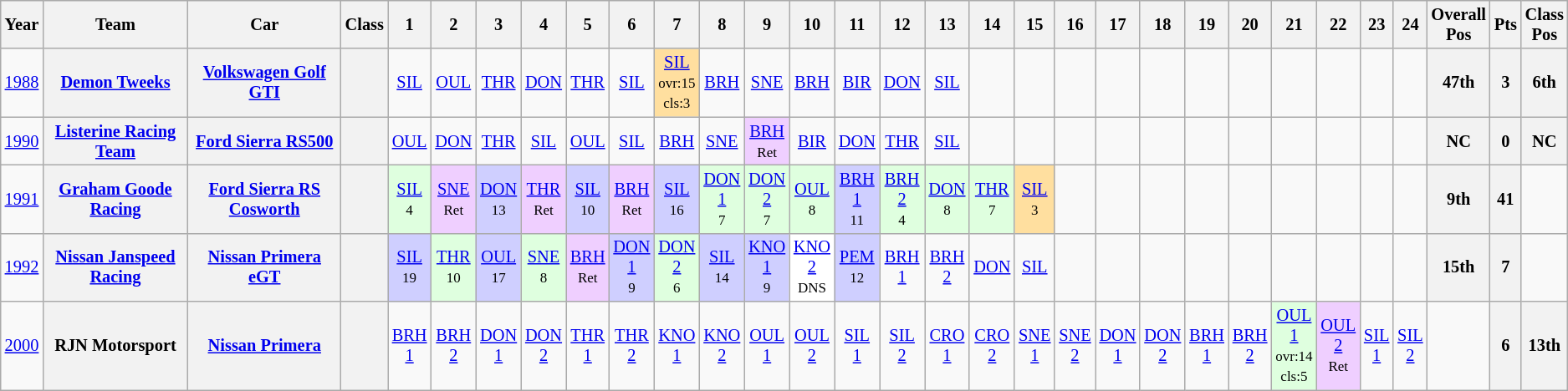<table class="wikitable" style="text-align:center; font-size:85%">
<tr>
<th>Year</th>
<th>Team</th>
<th>Car</th>
<th>Class</th>
<th>1</th>
<th>2</th>
<th>3</th>
<th>4</th>
<th>5</th>
<th>6</th>
<th>7</th>
<th>8</th>
<th>9</th>
<th>10</th>
<th>11</th>
<th>12</th>
<th>13</th>
<th>14</th>
<th>15</th>
<th>16</th>
<th>17</th>
<th>18</th>
<th>19</th>
<th>20</th>
<th>21</th>
<th>22</th>
<th>23</th>
<th>24</th>
<th>Overall<br>Pos</th>
<th>Pts</th>
<th>Class<br>Pos</th>
</tr>
<tr>
<td rowspan=1><a href='#'>1988</a></td>
<th rowspan=1><a href='#'>Demon Tweeks</a></th>
<th rowspan=1><a href='#'>Volkswagen Golf GTI</a></th>
<th rowspan=1><span></span></th>
<td><a href='#'>SIL</a><br><small></small></td>
<td><a href='#'>OUL</a><br><small></small></td>
<td><a href='#'>THR</a><br><small></small></td>
<td><a href='#'>DON</a><br><small></small></td>
<td><a href='#'>THR</a><br><small></small></td>
<td><a href='#'>SIL</a><br><small></small></td>
<td style="background:#FFDF9F;"><a href='#'>SIL</a><br><small>ovr:15<br>cls:3</small></td>
<td><a href='#'>BRH</a><br><small></small></td>
<td><a href='#'>SNE</a><br><small></small></td>
<td><a href='#'>BRH</a><br><small></small></td>
<td><a href='#'>BIR</a><br><small></small></td>
<td><a href='#'>DON</a><br><small></small></td>
<td><a href='#'>SIL</a><br><small></small></td>
<td></td>
<td></td>
<td></td>
<td></td>
<td></td>
<td></td>
<td></td>
<td></td>
<td></td>
<td></td>
<td></td>
<th>47th</th>
<th>3</th>
<th>6th</th>
</tr>
<tr>
<td rowspan=1><a href='#'>1990</a></td>
<th rowspan=1><a href='#'>Listerine Racing Team</a></th>
<th rowspan=1><a href='#'>Ford Sierra RS500</a></th>
<th rowspan=1><span></span></th>
<td><a href='#'>OUL</a><br><small></small></td>
<td><a href='#'>DON</a><br><small></small></td>
<td><a href='#'>THR</a><br><small></small></td>
<td><a href='#'>SIL</a><br><small></small></td>
<td><a href='#'>OUL</a><br><small></small></td>
<td><a href='#'>SIL</a><br><small></small></td>
<td><a href='#'>BRH</a><br><small></small></td>
<td><a href='#'>SNE</a><br><small></small></td>
<td style="background:#EFCFFF;"><a href='#'>BRH</a><br><small>Ret</small></td>
<td><a href='#'>BIR</a><br><small></small></td>
<td><a href='#'>DON</a><br><small></small></td>
<td><a href='#'>THR</a><br><small></small></td>
<td><a href='#'>SIL</a><br><small></small></td>
<td></td>
<td></td>
<td></td>
<td></td>
<td></td>
<td></td>
<td></td>
<td></td>
<td></td>
<td></td>
<td></td>
<th>NC</th>
<th>0</th>
<th>NC</th>
</tr>
<tr>
<td rowspan=1><a href='#'>1991</a></td>
<th rowspan=1><a href='#'>Graham Goode Racing</a></th>
<th rowspan=1><a href='#'>Ford Sierra RS Cosworth</a></th>
<th rowspan=1></th>
<td style="background:#DFFFDF;"><a href='#'>SIL</a><br><small>4</small></td>
<td style="background:#EFCFFF;"><a href='#'>SNE</a><br><small>Ret</small></td>
<td style="background:#CFCFFF;"><a href='#'>DON</a><br><small>13</small></td>
<td style="background:#EFCFFF;"><a href='#'>THR</a><br><small>Ret</small></td>
<td style="background:#CFCFFF;"><a href='#'>SIL</a><br><small>10</small></td>
<td style="background:#EFCFFF;"><a href='#'>BRH</a><br><small>Ret</small></td>
<td style="background:#CFCFFF;"><a href='#'>SIL</a><br><small>16</small></td>
<td style="background:#DFFFDF;"><a href='#'>DON<br>1</a><br><small>7</small></td>
<td style="background:#DFFFDF;"><a href='#'>DON<br>2</a><br><small>7</small></td>
<td style="background:#DFFFDF;"><a href='#'>OUL</a><br><small>8</small></td>
<td style="background:#CFCFFF;"><a href='#'>BRH<br>1</a><br><small>11</small></td>
<td style="background:#DFFFDF;"><a href='#'>BRH<br>2</a><br><small>4</small></td>
<td style="background:#DFFFDF;"><a href='#'>DON</a><br><small>8</small></td>
<td style="background:#DFFFDF;"><a href='#'>THR</a><br><small>7</small></td>
<td style="background:#FFDF9F;"><a href='#'>SIL</a><br><small>3</small></td>
<td></td>
<td></td>
<td></td>
<td></td>
<td></td>
<td></td>
<td></td>
<td></td>
<td></td>
<th>9th</th>
<th>41</th>
<td></td>
</tr>
<tr>
<td rowspan=1><a href='#'>1992</a></td>
<th rowspan=1><a href='#'>Nissan Janspeed Racing</a></th>
<th rowspan=1><a href='#'>Nissan Primera eGT</a></th>
<th rowspan=1></th>
<td style="background:#CFCFFF;"><a href='#'>SIL</a><br><small>19</small></td>
<td style="background:#DFFFDF;"><a href='#'>THR</a><br><small>10</small></td>
<td style="background:#CFCFFF;"><a href='#'>OUL</a><br><small>17</small></td>
<td style="background:#DFFFDF;"><a href='#'>SNE</a><br><small>8</small></td>
<td style="background:#EFCFFF;"><a href='#'>BRH</a><br><small>Ret</small></td>
<td style="background:#CFCFFF;"><a href='#'>DON<br>1</a><br><small>9</small></td>
<td style="background:#DFFFDF;"><a href='#'>DON<br>2</a><br><small>6</small></td>
<td style="background:#CFCFFF;"><a href='#'>SIL</a><br><small>14</small></td>
<td style="background:#CFCFFF;"><a href='#'>KNO<br>1</a><br><small>9</small></td>
<td style="background:#FFFFFF;"><a href='#'>KNO<br>2</a><br><small>DNS</small></td>
<td style="background:#CFCFFF;"><a href='#'>PEM</a><br><small>12</small></td>
<td><a href='#'>BRH<br>1</a><br><small></small></td>
<td><a href='#'>BRH<br>2</a><br><small></small></td>
<td><a href='#'>DON</a><br><small></small></td>
<td><a href='#'>SIL</a><br><small></small></td>
<td></td>
<td></td>
<td></td>
<td></td>
<td></td>
<td></td>
<td></td>
<td></td>
<td></td>
<th>15th</th>
<th>7</th>
<td></td>
</tr>
<tr>
<td rowspan=1><a href='#'>2000</a></td>
<th rowspan=1>RJN Motorsport</th>
<th rowspan=1><a href='#'>Nissan Primera</a></th>
<th><span></span></th>
<td><a href='#'>BRH<br>1</a><br><small></small></td>
<td><a href='#'>BRH<br>2</a><br><small></small></td>
<td><a href='#'>DON<br>1</a><br><small></small></td>
<td><a href='#'>DON<br>2</a><br><small></small></td>
<td><a href='#'>THR<br>1</a><br><small></small></td>
<td><a href='#'>THR<br>2</a><br><small></small></td>
<td><a href='#'>KNO<br>1</a><br><small></small></td>
<td><a href='#'>KNO<br>2</a><br><small></small></td>
<td><a href='#'>OUL<br>1</a><br><small></small></td>
<td><a href='#'>OUL<br>2</a><br><small></small></td>
<td><a href='#'>SIL<br>1</a><br><small></small></td>
<td><a href='#'>SIL<br>2</a><br><small></small></td>
<td><a href='#'>CRO<br>1</a><br><small></small></td>
<td><a href='#'>CRO<br>2</a><br><small></small></td>
<td><a href='#'>SNE<br>1</a><br><small></small></td>
<td><a href='#'>SNE<br>2</a><br><small></small></td>
<td><a href='#'>DON<br>1</a><br><small></small></td>
<td><a href='#'>DON<br>2</a><br><small></small></td>
<td><a href='#'>BRH<br>1</a><br><small></small></td>
<td><a href='#'>BRH<br>2</a><br><small></small></td>
<td style="background:#DFFFDF;"><a href='#'>OUL<br>1</a><br><small>ovr:14<br>cls:5</small></td>
<td style="background:#EFCFFF;"><a href='#'>OUL<br>2</a><br><small>Ret</small></td>
<td><a href='#'>SIL<br>1</a><br><small></small></td>
<td><a href='#'>SIL<br>2</a><br><small></small></td>
<td></td>
<th>6</th>
<th>13th</th>
</tr>
</table>
